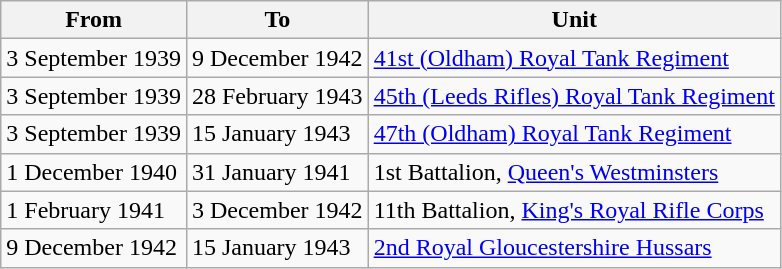<table class="wikitable">
<tr>
<th>From</th>
<th>To</th>
<th>Unit</th>
</tr>
<tr>
<td>3 September 1939</td>
<td>9 December 1942</td>
<td><a href='#'>41st (Oldham) Royal Tank Regiment</a></td>
</tr>
<tr>
<td>3 September 1939</td>
<td>28 February 1943</td>
<td><a href='#'>45th (Leeds Rifles) Royal Tank Regiment</a></td>
</tr>
<tr>
<td>3 September 1939</td>
<td>15 January 1943</td>
<td><a href='#'>47th (Oldham) Royal Tank Regiment</a></td>
</tr>
<tr>
<td>1 December 1940</td>
<td>31 January 1941</td>
<td>1st Battalion, <a href='#'>Queen's Westminsters</a></td>
</tr>
<tr>
<td>1 February 1941</td>
<td>3 December 1942</td>
<td>11th Battalion, <a href='#'>King's Royal Rifle Corps</a></td>
</tr>
<tr>
<td>9 December 1942</td>
<td>15 January 1943</td>
<td><a href='#'>2nd Royal Gloucestershire Hussars</a></td>
</tr>
</table>
